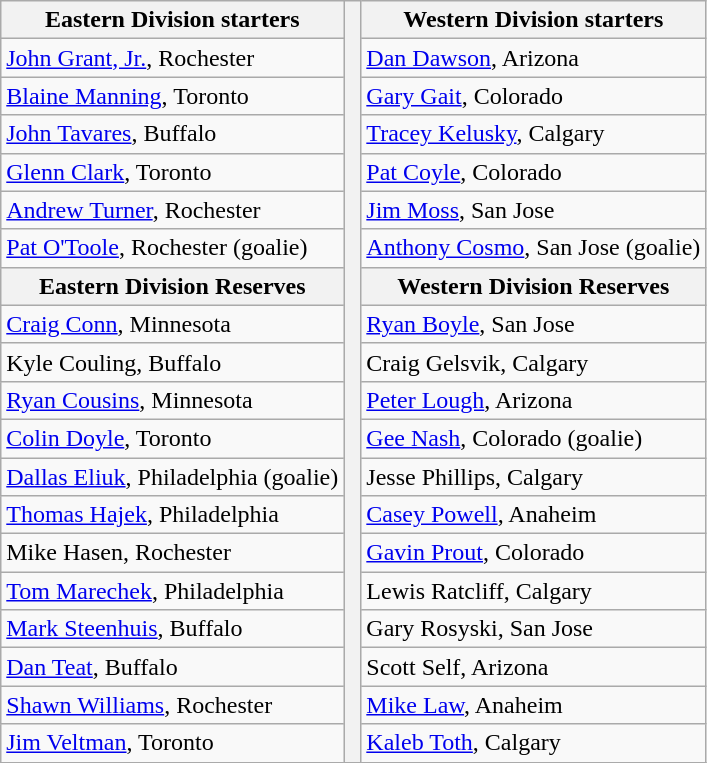<table class="wikitable">
<tr>
<th>Eastern Division starters</th>
<th rowspan="20"> </th>
<th>Western Division starters</th>
</tr>
<tr>
<td><a href='#'>John Grant, Jr.</a>, Rochester</td>
<td><a href='#'>Dan Dawson</a>, Arizona</td>
</tr>
<tr>
<td><a href='#'>Blaine Manning</a>, Toronto</td>
<td><a href='#'>Gary Gait</a>, Colorado</td>
</tr>
<tr>
<td><a href='#'>John Tavares</a>, Buffalo</td>
<td><a href='#'>Tracey Kelusky</a>, Calgary</td>
</tr>
<tr>
<td><a href='#'>Glenn Clark</a>, Toronto</td>
<td><a href='#'>Pat Coyle</a>, Colorado</td>
</tr>
<tr>
<td><a href='#'>Andrew Turner</a>, Rochester</td>
<td><a href='#'>Jim Moss</a>, San Jose</td>
</tr>
<tr>
<td><a href='#'>Pat O'Toole</a>, Rochester (goalie)</td>
<td><a href='#'>Anthony Cosmo</a>, San Jose (goalie)</td>
</tr>
<tr>
<th>Eastern Division Reserves</th>
<th>Western Division Reserves</th>
</tr>
<tr>
<td><a href='#'>Craig Conn</a>, Minnesota</td>
<td><a href='#'>Ryan Boyle</a>, San Jose</td>
</tr>
<tr>
<td>Kyle Couling, Buffalo</td>
<td>Craig Gelsvik, Calgary</td>
</tr>
<tr>
<td><a href='#'>Ryan Cousins</a>, Minnesota</td>
<td><a href='#'>Peter Lough</a>, Arizona</td>
</tr>
<tr>
<td><a href='#'>Colin Doyle</a>, Toronto</td>
<td><a href='#'>Gee Nash</a>, Colorado (goalie)</td>
</tr>
<tr>
<td><a href='#'>Dallas Eliuk</a>, Philadelphia (goalie)</td>
<td>Jesse Phillips, Calgary</td>
</tr>
<tr>
<td><a href='#'>Thomas Hajek</a>, Philadelphia</td>
<td><a href='#'>Casey Powell</a>, Anaheim</td>
</tr>
<tr>
<td>Mike Hasen, Rochester</td>
<td><a href='#'>Gavin Prout</a>, Colorado</td>
</tr>
<tr>
<td><a href='#'>Tom Marechek</a>, Philadelphia</td>
<td>Lewis Ratcliff, Calgary</td>
</tr>
<tr>
<td><a href='#'>Mark Steenhuis</a>, Buffalo</td>
<td>Gary Rosyski, San Jose</td>
</tr>
<tr>
<td><a href='#'>Dan Teat</a>, Buffalo</td>
<td>Scott Self, Arizona</td>
</tr>
<tr>
<td><a href='#'>Shawn Williams</a>, Rochester</td>
<td><a href='#'>Mike Law</a>, Anaheim</td>
</tr>
<tr>
<td><a href='#'>Jim Veltman</a>, Toronto</td>
<td><a href='#'>Kaleb Toth</a>, Calgary</td>
</tr>
<tr>
</tr>
</table>
